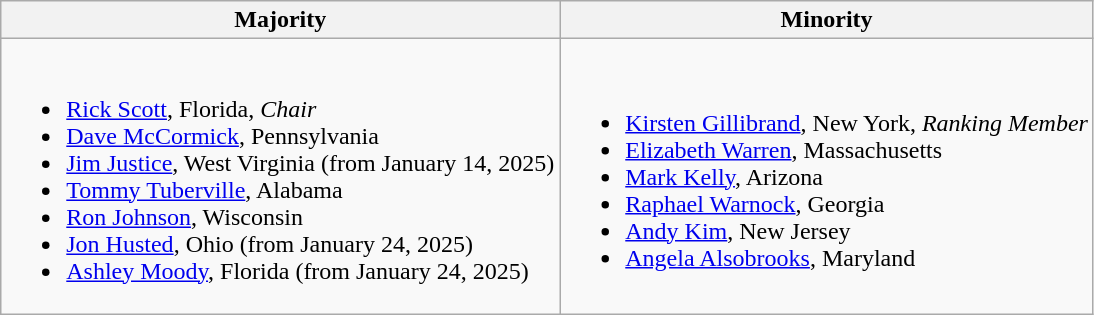<table class=wikitable>
<tr>
<th>Majority</th>
<th>Minority</th>
</tr>
<tr>
<td><br><ul><li><a href='#'>Rick Scott</a>, Florida, <em>Chair</em></li><li><a href='#'>Dave McCormick</a>, Pennsylvania</li><li><a href='#'>Jim Justice</a>, West Virginia (from January 14, 2025)</li><li><a href='#'>Tommy Tuberville</a>, Alabama</li><li><a href='#'>Ron Johnson</a>, Wisconsin</li><li><a href='#'>Jon Husted</a>, Ohio (from January 24, 2025)</li><li><a href='#'>Ashley Moody</a>, Florida (from January 24, 2025)</li></ul></td>
<td><br><ul><li><a href='#'>Kirsten Gillibrand</a>, New York, <em>Ranking Member</em></li><li><a href='#'>Elizabeth Warren</a>, Massachusetts</li><li><a href='#'>Mark Kelly</a>, Arizona</li><li><a href='#'>Raphael Warnock</a>, Georgia</li><li><a href='#'>Andy Kim</a>, New Jersey</li><li><a href='#'>Angela Alsobrooks</a>, Maryland</li></ul></td>
</tr>
</table>
